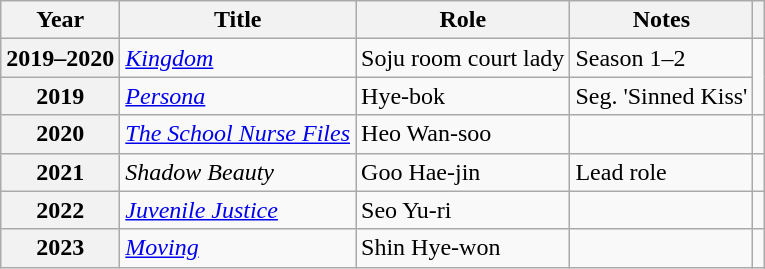<table class="wikitable sortable plainrowheaders">
<tr>
<th>Year</th>
<th>Title</th>
<th>Role</th>
<th scope="col">Notes</th>
<th scope="col" class="unsortable"></th>
</tr>
<tr>
<th scope="row">2019–2020</th>
<td><em><a href='#'>Kingdom</a></em></td>
<td>Soju room court lady</td>
<td>Season 1–2</td>
<td rowspan="2"></td>
</tr>
<tr>
<th scope="row">2019</th>
<td><em><a href='#'>Persona</a></em></td>
<td>Hye-bok</td>
<td>Seg. 'Sinned Kiss'</td>
</tr>
<tr>
<th scope="row">2020</th>
<td><em><a href='#'>The School Nurse Files</a></em></td>
<td>Heo Wan-soo</td>
<td></td>
<td></td>
</tr>
<tr>
<th scope="row">2021</th>
<td><em>Shadow Beauty</em></td>
<td>Goo Hae-jin</td>
<td>Lead role</td>
<td></td>
</tr>
<tr>
<th scope="row">2022</th>
<td><em><a href='#'>Juvenile Justice</a></em></td>
<td>Seo Yu-ri</td>
<td></td>
<td></td>
</tr>
<tr>
<th scope="row">2023</th>
<td><em><a href='#'>Moving</a></em></td>
<td>Shin Hye-won</td>
<td></td>
<td></td>
</tr>
</table>
